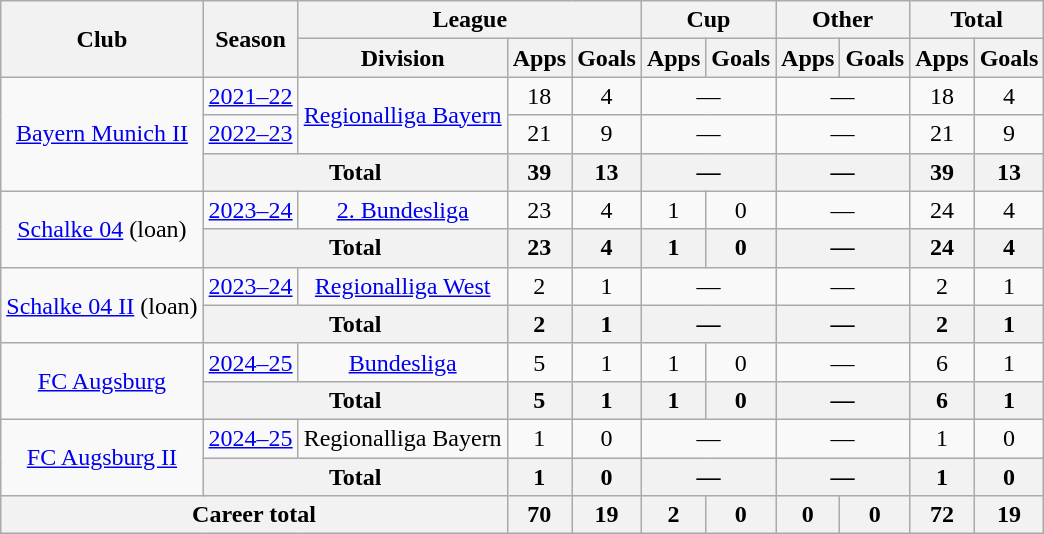<table class="wikitable" style="text-align:center">
<tr>
<th rowspan="2">Club</th>
<th rowspan="2">Season</th>
<th colspan="3">League</th>
<th colspan="2">Cup</th>
<th colspan="2">Other</th>
<th colspan="2">Total</th>
</tr>
<tr>
<th>Division</th>
<th>Apps</th>
<th>Goals</th>
<th>Apps</th>
<th>Goals</th>
<th>Apps</th>
<th>Goals</th>
<th>Apps</th>
<th>Goals</th>
</tr>
<tr>
<td rowspan="3"><a href='#'>Bayern Munich II</a></td>
<td><a href='#'>2021–22</a></td>
<td rowspan="2"><a href='#'>Regionalliga Bayern</a></td>
<td>18</td>
<td>4</td>
<td colspan="2">—</td>
<td colspan="2">—</td>
<td>18</td>
<td>4</td>
</tr>
<tr>
<td><a href='#'>2022–23</a></td>
<td>21</td>
<td>9</td>
<td colspan="2">—</td>
<td colspan="2">—</td>
<td>21</td>
<td>9</td>
</tr>
<tr>
<th colspan="2">Total</th>
<th>39</th>
<th>13</th>
<th colspan=2>—</th>
<th colspan="2">—</th>
<th>39</th>
<th>13</th>
</tr>
<tr>
<td rowspan="2"><a href='#'>Schalke 04</a> (loan)</td>
<td><a href='#'>2023–24</a></td>
<td><a href='#'>2. Bundesliga</a></td>
<td>23</td>
<td>4</td>
<td>1</td>
<td>0</td>
<td colspan="2">—</td>
<td>24</td>
<td>4</td>
</tr>
<tr>
<th colspan="2">Total</th>
<th>23</th>
<th>4</th>
<th>1</th>
<th>0</th>
<th colspan="2">—</th>
<th>24</th>
<th>4</th>
</tr>
<tr>
<td rowspan="2"><a href='#'>Schalke 04 II</a> (loan)</td>
<td><a href='#'>2023–24</a></td>
<td><a href='#'>Regionalliga West</a></td>
<td>2</td>
<td>1</td>
<td colspan="2">—</td>
<td colspan="2">—</td>
<td>2</td>
<td>1</td>
</tr>
<tr>
<th colspan="2">Total</th>
<th>2</th>
<th>1</th>
<th colspan="2">—</th>
<th colspan="2">—</th>
<th>2</th>
<th>1</th>
</tr>
<tr>
<td rowspan="2"><a href='#'>FC Augsburg</a></td>
<td><a href='#'>2024–25</a></td>
<td><a href='#'>Bundesliga</a></td>
<td>5</td>
<td>1</td>
<td>1</td>
<td>0</td>
<td colspan="2">—</td>
<td>6</td>
<td>1</td>
</tr>
<tr>
<th colspan="2">Total</th>
<th>5</th>
<th>1</th>
<th>1</th>
<th>0</th>
<th colspan="2">—</th>
<th>6</th>
<th>1</th>
</tr>
<tr>
<td rowspan="2"><a href='#'>FC Augsburg II</a></td>
<td><a href='#'>2024–25</a></td>
<td>Regionalliga Bayern</td>
<td>1</td>
<td>0</td>
<td colspan="2">—</td>
<td colspan="2">—</td>
<td>1</td>
<td>0</td>
</tr>
<tr>
<th colspan="2">Total</th>
<th>1</th>
<th>0</th>
<th colspan="2">—</th>
<th colspan="2">—</th>
<th>1</th>
<th>0</th>
</tr>
<tr>
<th colspan="3">Career total</th>
<th>70</th>
<th>19</th>
<th>2</th>
<th>0</th>
<th>0</th>
<th>0</th>
<th>72</th>
<th>19</th>
</tr>
</table>
